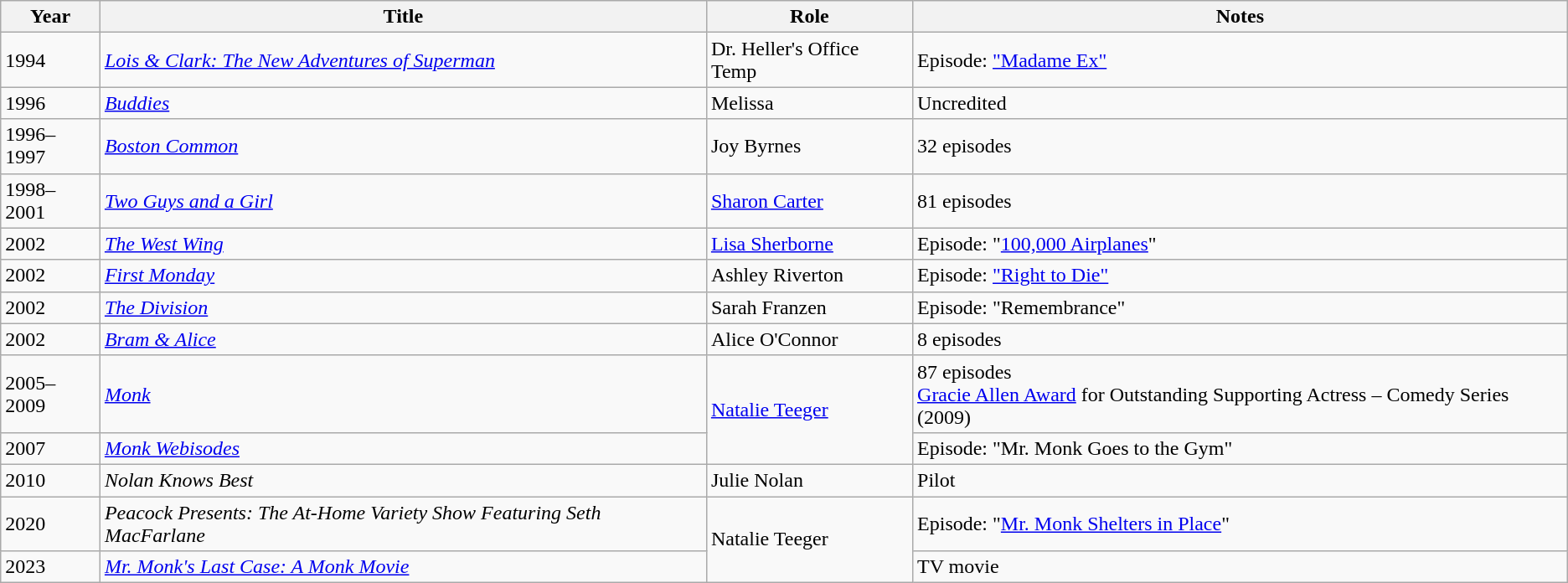<table class="wikitable sortable">
<tr>
<th>Year</th>
<th>Title</th>
<th>Role</th>
<th class="unsortable">Notes</th>
</tr>
<tr>
<td>1994</td>
<td><em><a href='#'>Lois & Clark: The New Adventures of Superman</a></em></td>
<td>Dr. Heller's Office Temp</td>
<td>Episode: <a href='#'>"Madame Ex"</a></td>
</tr>
<tr>
<td>1996</td>
<td><em><a href='#'>Buddies</a></em></td>
<td>Melissa</td>
<td>Uncredited</td>
</tr>
<tr>
<td>1996–1997</td>
<td><em><a href='#'>Boston Common</a></em></td>
<td>Joy Byrnes</td>
<td>32 episodes</td>
</tr>
<tr>
<td>1998–2001</td>
<td><em><a href='#'>Two Guys and a Girl</a></em></td>
<td><a href='#'>Sharon Carter</a></td>
<td>81 episodes</td>
</tr>
<tr>
<td>2002</td>
<td><em><a href='#'>The West Wing</a></em></td>
<td><a href='#'>Lisa Sherborne</a></td>
<td>Episode: "<a href='#'>100,000 Airplanes</a>"</td>
</tr>
<tr>
<td>2002</td>
<td><em><a href='#'>First Monday</a></em></td>
<td>Ashley Riverton</td>
<td>Episode: <a href='#'>"Right to Die"</a></td>
</tr>
<tr>
<td>2002</td>
<td><em><a href='#'>The Division</a></em></td>
<td>Sarah Franzen</td>
<td>Episode: "Remembrance"</td>
</tr>
<tr>
<td>2002</td>
<td><em><a href='#'>Bram & Alice</a></em></td>
<td>Alice O'Connor</td>
<td>8 episodes</td>
</tr>
<tr>
<td>2005–2009</td>
<td><em><a href='#'>Monk</a></em></td>
<td rowspan="2"><a href='#'>Natalie Teeger</a></td>
<td>87 episodes<br><a href='#'>Gracie Allen Award</a> for Outstanding Supporting Actress – Comedy Series (2009)</td>
</tr>
<tr>
<td>2007</td>
<td><em><a href='#'>Monk Webisodes</a></em></td>
<td>Episode: "Mr. Monk Goes to the Gym"</td>
</tr>
<tr>
<td>2010</td>
<td><em>Nolan Knows Best</em></td>
<td>Julie Nolan</td>
<td>Pilot</td>
</tr>
<tr>
<td>2020</td>
<td><em>Peacock Presents: The At-Home Variety Show Featuring Seth MacFarlane</em></td>
<td rowspan="2">Natalie Teeger</td>
<td>Episode: "<a href='#'>Mr. Monk Shelters in Place</a>"</td>
</tr>
<tr>
<td>2023</td>
<td><em><a href='#'>Mr. Monk's Last Case: A Monk Movie</a></em></td>
<td>TV movie</td>
</tr>
</table>
